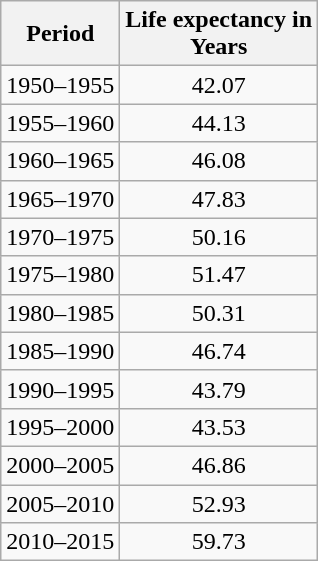<table class="wikitable" style="text-align: center;">
<tr>
<th>Period</th>
<th>Life expectancy in <br> Years</th>
</tr>
<tr>
<td>1950–1955</td>
<td>42.07</td>
</tr>
<tr>
<td>1955–1960</td>
<td> 44.13</td>
</tr>
<tr>
<td>1960–1965</td>
<td> 46.08</td>
</tr>
<tr>
<td>1965–1970</td>
<td> 47.83</td>
</tr>
<tr>
<td>1970–1975</td>
<td> 50.16</td>
</tr>
<tr>
<td>1975–1980</td>
<td> 51.47</td>
</tr>
<tr>
<td>1980–1985</td>
<td> 50.31</td>
</tr>
<tr>
<td>1985–1990</td>
<td> 46.74</td>
</tr>
<tr>
<td>1990–1995</td>
<td> 43.79</td>
</tr>
<tr>
<td>1995–2000</td>
<td> 43.53</td>
</tr>
<tr>
<td>2000–2005</td>
<td> 46.86</td>
</tr>
<tr>
<td>2005–2010</td>
<td> 52.93</td>
</tr>
<tr>
<td>2010–2015</td>
<td> 59.73</td>
</tr>
</table>
